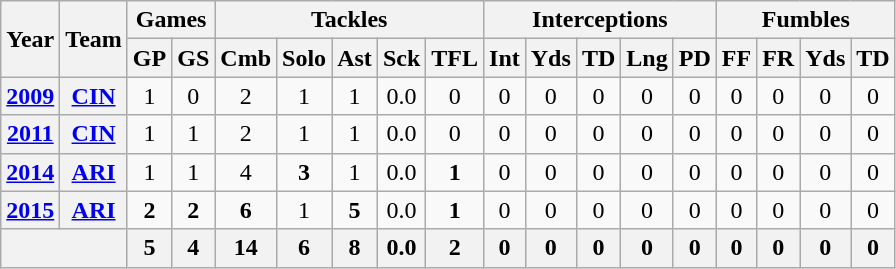<table class="wikitable" style="text-align:center">
<tr>
<th rowspan="2">Year</th>
<th rowspan="2">Team</th>
<th colspan="2">Games</th>
<th colspan="5">Tackles</th>
<th colspan="5">Interceptions</th>
<th colspan="4">Fumbles</th>
</tr>
<tr>
<th>GP</th>
<th>GS</th>
<th>Cmb</th>
<th>Solo</th>
<th>Ast</th>
<th>Sck</th>
<th>TFL</th>
<th>Int</th>
<th>Yds</th>
<th>TD</th>
<th>Lng</th>
<th>PD</th>
<th>FF</th>
<th>FR</th>
<th>Yds</th>
<th>TD</th>
</tr>
<tr>
<th><a href='#'>2009</a></th>
<th><a href='#'>CIN</a></th>
<td>1</td>
<td>0</td>
<td>2</td>
<td>1</td>
<td>1</td>
<td>0.0</td>
<td>0</td>
<td>0</td>
<td>0</td>
<td>0</td>
<td>0</td>
<td>0</td>
<td>0</td>
<td>0</td>
<td>0</td>
<td>0</td>
</tr>
<tr>
<th><a href='#'>2011</a></th>
<th><a href='#'>CIN</a></th>
<td>1</td>
<td>1</td>
<td>2</td>
<td>1</td>
<td>1</td>
<td>0.0</td>
<td>0</td>
<td>0</td>
<td>0</td>
<td>0</td>
<td>0</td>
<td>0</td>
<td>0</td>
<td>0</td>
<td>0</td>
<td>0</td>
</tr>
<tr>
<th><a href='#'>2014</a></th>
<th><a href='#'>ARI</a></th>
<td>1</td>
<td>1</td>
<td>4</td>
<td><strong>3</strong></td>
<td>1</td>
<td>0.0</td>
<td><strong>1</strong></td>
<td>0</td>
<td>0</td>
<td>0</td>
<td>0</td>
<td>0</td>
<td>0</td>
<td>0</td>
<td>0</td>
<td>0</td>
</tr>
<tr>
<th><a href='#'>2015</a></th>
<th><a href='#'>ARI</a></th>
<td><strong>2</strong></td>
<td><strong>2</strong></td>
<td><strong>6</strong></td>
<td>1</td>
<td><strong>5</strong></td>
<td>0.0</td>
<td><strong>1</strong></td>
<td>0</td>
<td>0</td>
<td>0</td>
<td>0</td>
<td>0</td>
<td>0</td>
<td>0</td>
<td>0</td>
<td>0</td>
</tr>
<tr>
<th colspan="2"></th>
<th>5</th>
<th>4</th>
<th>14</th>
<th>6</th>
<th>8</th>
<th>0.0</th>
<th>2</th>
<th>0</th>
<th>0</th>
<th>0</th>
<th>0</th>
<th>0</th>
<th>0</th>
<th>0</th>
<th>0</th>
<th>0</th>
</tr>
</table>
